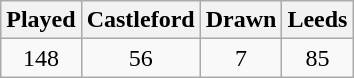<table class="wikitable" style="text-align:center">
<tr>
<th>Played</th>
<th>Castleford</th>
<th>Drawn</th>
<th>Leeds</th>
</tr>
<tr>
<td>148</td>
<td>56</td>
<td>7</td>
<td>85</td>
</tr>
</table>
